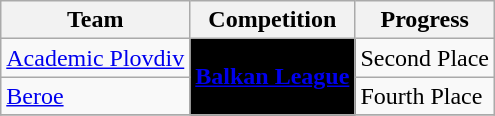<table class="wikitable sortable">
<tr>
<th>Team</th>
<th>Competition</th>
<th>Progress</th>
</tr>
<tr>
<td><a href='#'>Academic Plovdiv</a></td>
<td align="center" style="background:black;" rowspan=2><a href='#'><span><strong>Balkan League</strong></span></a></td>
<td>Second Place</td>
</tr>
<tr>
<td><a href='#'>Beroe</a></td>
<td>Fourth Place</td>
</tr>
<tr>
</tr>
</table>
